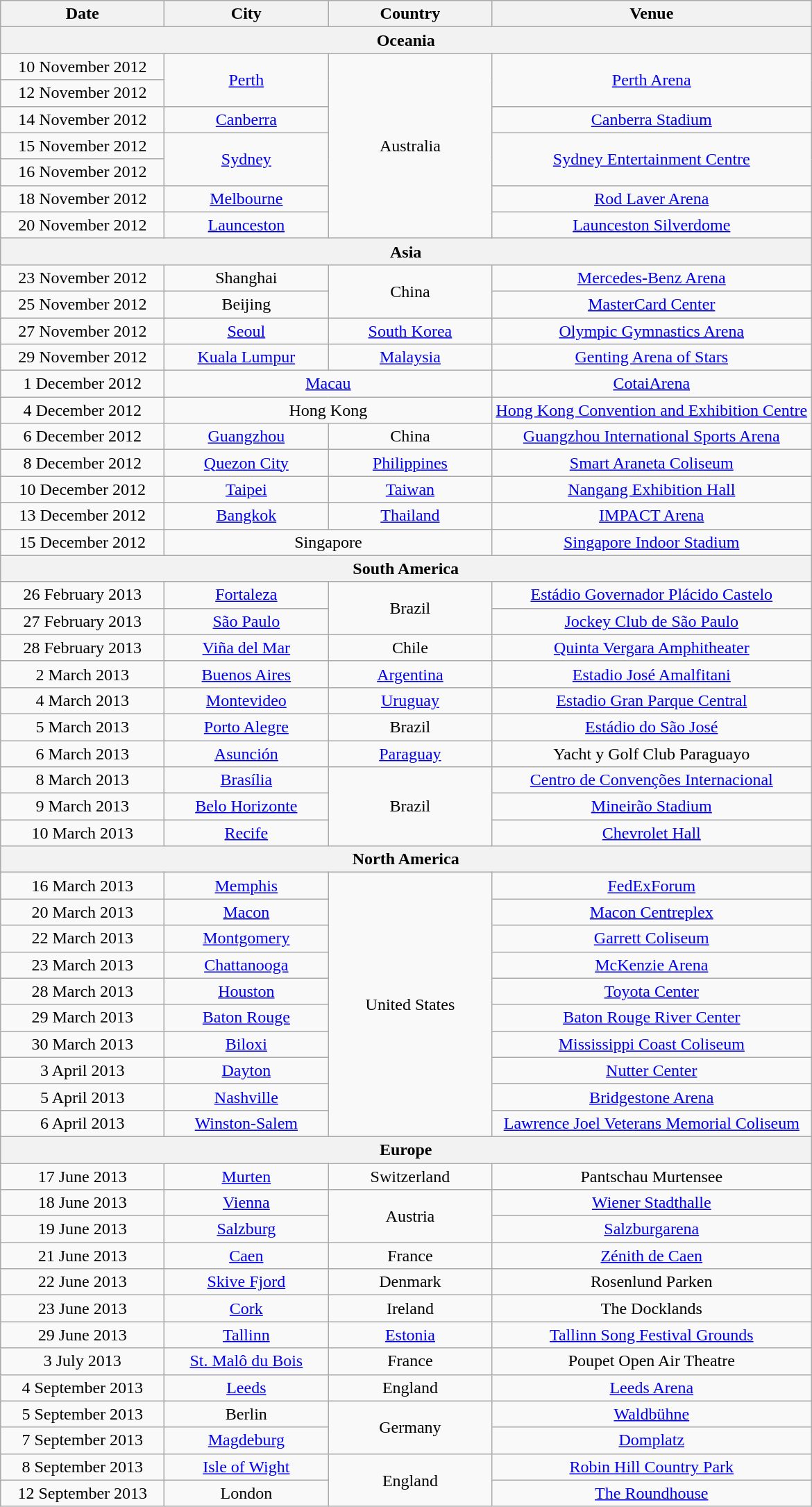<table class="wikitable" style="text-align:center;">
<tr>
<th width="150">Date</th>
<th width="150">City</th>
<th width="150">Country</th>
<th>Venue</th>
</tr>
<tr>
<th colspan="4">Oceania</th>
</tr>
<tr>
<td>10 November 2012</td>
<td rowspan="2"><a href='#'>Perth</a></td>
<td rowspan="7">Australia</td>
<td rowspan="2"><a href='#'>Perth Arena</a></td>
</tr>
<tr>
<td>12 November 2012</td>
</tr>
<tr>
<td>14 November 2012</td>
<td><a href='#'>Canberra</a></td>
<td><a href='#'>Canberra Stadium</a></td>
</tr>
<tr>
<td>15 November 2012</td>
<td rowspan="2"><a href='#'>Sydney</a></td>
<td rowspan="2"><a href='#'>Sydney Entertainment Centre</a></td>
</tr>
<tr>
<td>16 November 2012</td>
</tr>
<tr>
<td>18 November 2012</td>
<td><a href='#'>Melbourne</a></td>
<td><a href='#'>Rod Laver Arena</a></td>
</tr>
<tr>
<td>20 November 2012</td>
<td><a href='#'>Launceston</a></td>
<td><a href='#'>Launceston Silverdome</a></td>
</tr>
<tr>
<th colspan="4">Asia</th>
</tr>
<tr>
<td>23 November 2012</td>
<td>Shanghai</td>
<td rowspan="2">China</td>
<td><a href='#'>Mercedes-Benz Arena</a></td>
</tr>
<tr>
<td>25 November 2012</td>
<td>Beijing</td>
<td><a href='#'>MasterCard Center</a></td>
</tr>
<tr>
<td>27 November 2012</td>
<td><a href='#'>Seoul</a></td>
<td><a href='#'>South Korea</a></td>
<td><a href='#'>Olympic Gymnastics Arena</a></td>
</tr>
<tr>
<td>29 November 2012</td>
<td><a href='#'>Kuala Lumpur</a></td>
<td><a href='#'>Malaysia</a></td>
<td><a href='#'>Genting Arena of Stars</a></td>
</tr>
<tr>
<td>1 December 2012</td>
<td colspan="2"><a href='#'>Macau</a></td>
<td><a href='#'>CotaiArena</a></td>
</tr>
<tr>
<td>4 December 2012</td>
<td colspan="2">Hong Kong</td>
<td><a href='#'>Hong Kong Convention and Exhibition Centre</a></td>
</tr>
<tr>
<td>6 December 2012</td>
<td><a href='#'>Guangzhou</a></td>
<td>China</td>
<td><a href='#'>Guangzhou International Sports Arena</a></td>
</tr>
<tr>
<td>8 December 2012</td>
<td><a href='#'>Quezon City</a></td>
<td><a href='#'>Philippines</a></td>
<td><a href='#'>Smart Araneta Coliseum</a></td>
</tr>
<tr>
<td>10 December 2012</td>
<td><a href='#'>Taipei</a></td>
<td><a href='#'>Taiwan</a></td>
<td><a href='#'>Nangang Exhibition Hall</a></td>
</tr>
<tr>
<td>13 December 2012</td>
<td><a href='#'>Bangkok</a></td>
<td><a href='#'>Thailand</a></td>
<td><a href='#'>IMPACT Arena</a></td>
</tr>
<tr>
<td>15 December 2012</td>
<td colspan="2">Singapore</td>
<td><a href='#'>Singapore Indoor Stadium</a></td>
</tr>
<tr>
<th colspan="4">South America</th>
</tr>
<tr>
<td>26 February 2013</td>
<td><a href='#'>Fortaleza</a></td>
<td rowspan="2">Brazil</td>
<td><a href='#'>Estádio Governador Plácido Castelo</a></td>
</tr>
<tr>
<td>27 February 2013</td>
<td><a href='#'>São Paulo</a></td>
<td><a href='#'>Jockey Club de São Paulo</a></td>
</tr>
<tr>
<td>28 February 2013</td>
<td><a href='#'>Viña del Mar</a></td>
<td>Chile</td>
<td><a href='#'>Quinta Vergara Amphitheater</a></td>
</tr>
<tr>
<td>2 March 2013</td>
<td><a href='#'>Buenos Aires</a></td>
<td><a href='#'>Argentina</a></td>
<td><a href='#'>Estadio José Amalfitani</a></td>
</tr>
<tr>
<td>4 March 2013</td>
<td><a href='#'>Montevideo</a></td>
<td><a href='#'>Uruguay</a></td>
<td><a href='#'>Estadio Gran Parque Central</a></td>
</tr>
<tr>
<td>5 March 2013</td>
<td><a href='#'>Porto Alegre</a></td>
<td>Brazil</td>
<td><a href='#'>Estádio do São José</a></td>
</tr>
<tr>
<td>6 March 2013</td>
<td><a href='#'>Asunción</a></td>
<td><a href='#'>Paraguay</a></td>
<td>Yacht y Golf Club Paraguayo</td>
</tr>
<tr>
<td>8 March 2013</td>
<td><a href='#'>Brasília</a></td>
<td rowspan="3">Brazil</td>
<td><a href='#'>Centro de Convenções Internacional</a></td>
</tr>
<tr>
<td>9 March 2013</td>
<td><a href='#'>Belo Horizonte</a></td>
<td><a href='#'>Mineirão Stadium</a></td>
</tr>
<tr>
<td>10 March 2013</td>
<td><a href='#'>Recife</a></td>
<td><a href='#'>Chevrolet Hall</a></td>
</tr>
<tr>
<th colspan="4">North America</th>
</tr>
<tr>
<td>16 March 2013</td>
<td><a href='#'>Memphis</a></td>
<td rowspan="10">United States</td>
<td><a href='#'>FedExForum</a></td>
</tr>
<tr>
<td>20 March 2013</td>
<td><a href='#'>Macon</a></td>
<td><a href='#'>Macon Centreplex</a></td>
</tr>
<tr>
<td>22 March 2013</td>
<td><a href='#'>Montgomery</a></td>
<td><a href='#'>Garrett Coliseum</a></td>
</tr>
<tr>
<td>23 March 2013</td>
<td><a href='#'>Chattanooga</a></td>
<td><a href='#'>McKenzie Arena</a></td>
</tr>
<tr>
<td>28 March 2013</td>
<td><a href='#'>Houston</a></td>
<td><a href='#'>Toyota Center</a></td>
</tr>
<tr>
<td>29 March 2013</td>
<td><a href='#'>Baton Rouge</a></td>
<td><a href='#'>Baton Rouge River Center</a></td>
</tr>
<tr>
<td>30 March 2013</td>
<td><a href='#'>Biloxi</a></td>
<td><a href='#'>Mississippi Coast Coliseum</a></td>
</tr>
<tr>
<td>3 April 2013</td>
<td><a href='#'>Dayton</a></td>
<td><a href='#'>Nutter Center</a></td>
</tr>
<tr>
<td>5 April 2013</td>
<td><a href='#'>Nashville</a></td>
<td><a href='#'>Bridgestone Arena</a></td>
</tr>
<tr>
<td>6 April 2013</td>
<td><a href='#'>Winston-Salem</a></td>
<td><a href='#'>Lawrence Joel Veterans Memorial Coliseum</a></td>
</tr>
<tr>
<th colspan="4">Europe</th>
</tr>
<tr>
<td>17 June 2013</td>
<td><a href='#'>Murten</a></td>
<td>Switzerland</td>
<td>Pantschau Murtensee</td>
</tr>
<tr>
<td>18 June 2013</td>
<td><a href='#'>Vienna</a></td>
<td rowspan="2">Austria</td>
<td><a href='#'>Wiener Stadthalle</a></td>
</tr>
<tr>
<td>19 June 2013</td>
<td><a href='#'>Salzburg</a></td>
<td><a href='#'>Salzburgarena</a></td>
</tr>
<tr>
<td>21 June 2013</td>
<td><a href='#'>Caen</a></td>
<td>France</td>
<td><a href='#'>Zénith de Caen</a></td>
</tr>
<tr>
<td>22 June 2013</td>
<td><a href='#'>Skive Fjord</a></td>
<td>Denmark</td>
<td>Rosenlund Parken</td>
</tr>
<tr>
<td>23 June 2013</td>
<td><a href='#'>Cork</a></td>
<td>Ireland</td>
<td>The Docklands</td>
</tr>
<tr>
<td>29 June 2013</td>
<td><a href='#'>Tallinn</a></td>
<td><a href='#'>Estonia</a></td>
<td><a href='#'>Tallinn Song Festival Grounds</a></td>
</tr>
<tr>
<td>3 July 2013</td>
<td><a href='#'>St. Malô du Bois</a></td>
<td>France</td>
<td>Poupet Open Air Theatre</td>
</tr>
<tr>
<td>4 September 2013</td>
<td><a href='#'>Leeds</a></td>
<td>England</td>
<td><a href='#'>Leeds Arena</a></td>
</tr>
<tr>
<td>5 September 2013</td>
<td>Berlin</td>
<td rowspan="2">Germany</td>
<td><a href='#'>Waldbühne</a></td>
</tr>
<tr>
<td>7 September 2013</td>
<td><a href='#'>Magdeburg</a></td>
<td><a href='#'>Domplatz</a></td>
</tr>
<tr>
<td>8 September 2013</td>
<td><a href='#'>Isle of Wight</a></td>
<td rowspan="2">England</td>
<td><a href='#'>Robin Hill Country Park</a></td>
</tr>
<tr>
<td>12 September 2013</td>
<td>London</td>
<td><a href='#'>The Roundhouse</a></td>
</tr>
</table>
